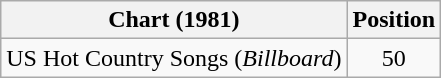<table class="wikitable">
<tr>
<th>Chart (1981)</th>
<th>Position</th>
</tr>
<tr>
<td>US Hot Country Songs (<em>Billboard</em>)</td>
<td align="center">50</td>
</tr>
</table>
